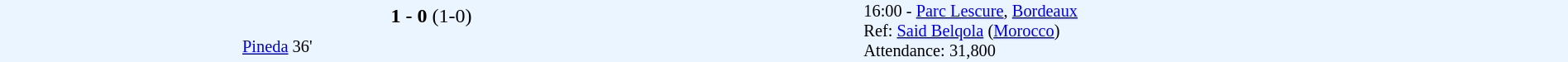<table cellspacing=0 width=100% style=background:#EBF5FF>
<tr>
<td width="20%" align="right"><strong></strong></td>
<td align="center" width=15%><strong>1 - 0</strong> (1-0)</td>
<td width="20%"><strong></strong></td>
<td style=font-size:85% rowspan=3>16:00 - <a href='#'>Parc Lescure</a>, <a href='#'>Bordeaux</a><br>Ref: <a href='#'>Said Belqola</a> (<a href='#'>Morocco</a>)<br>Attendance: 31,800</td>
</tr>
<tr style=font-size:85%>
<td align="right"><a href='#'>Pineda</a> 36'</td>
</tr>
</table>
